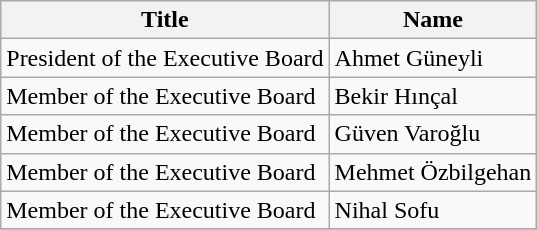<table class="wikitable">
<tr>
<th>Title</th>
<th>Name</th>
</tr>
<tr>
<td>President of the Executive Board</td>
<td>Ahmet Güneyli</td>
</tr>
<tr>
<td>Member of the Executive Board</td>
<td>Bekir Hınçal</td>
</tr>
<tr>
<td>Member of the Executive Board</td>
<td>Güven Varoğlu</td>
</tr>
<tr>
<td>Member of the Executive Board</td>
<td>Mehmet Özbilgehan</td>
</tr>
<tr>
<td>Member of the Executive Board</td>
<td>Nihal Sofu</td>
</tr>
<tr>
</tr>
</table>
